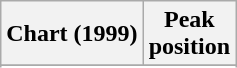<table class="wikitable plainrowheaders sortable" style="text-align:center;">
<tr>
<th scope="col">Chart (1999)</th>
<th scope="col">Peak<br>position</th>
</tr>
<tr>
</tr>
<tr>
</tr>
</table>
